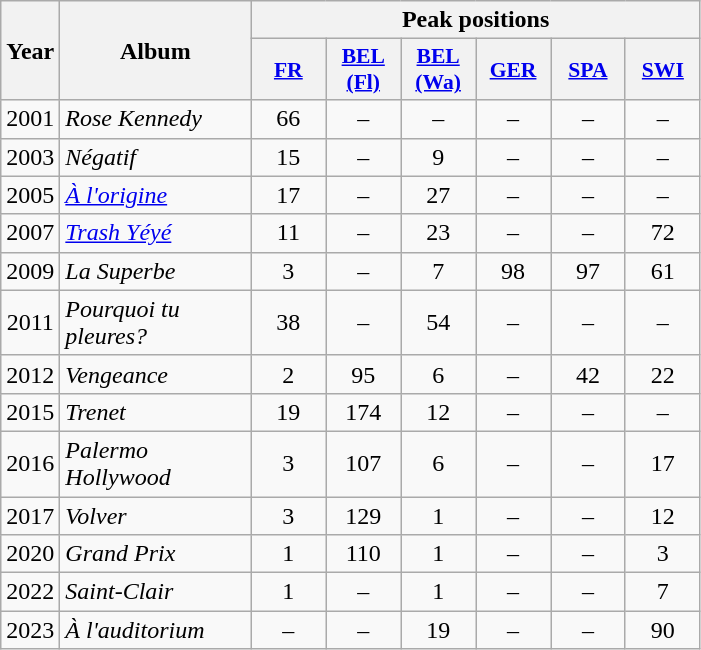<table class="wikitable">
<tr>
<th align="center" rowspan="2" width="10">Year</th>
<th align="center" rowspan="2" width="120">Album</th>
<th align="center" colspan="6" width="20">Peak positions</th>
</tr>
<tr>
<th scope="col" style="width:3em;font-size:90%;"><a href='#'>FR</a><br></th>
<th scope="col" style="width:3em;font-size:90%;"><a href='#'>BEL <br>(Fl)</a><br></th>
<th scope="col" style="width:3em;font-size:90%;"><a href='#'>BEL <br>(Wa)</a><br></th>
<th scope="col" style="width:3em;font-size:90%;"><a href='#'>GER</a><br></th>
<th scope="col" style="width:3em;font-size:90%;"><a href='#'>SPA</a></th>
<th scope="col" style="width:3em;font-size:90%;"><a href='#'>SWI</a><br></th>
</tr>
<tr>
<td style="text-align:center;">2001</td>
<td><em>Rose Kennedy</em></td>
<td style="text-align:center;">66</td>
<td style="text-align:center;">–</td>
<td style="text-align:center;">–</td>
<td style="text-align:center;">–</td>
<td style="text-align:center;">–</td>
<td style="text-align:center;">–</td>
</tr>
<tr>
<td style="text-align:center;">2003</td>
<td><em>Négatif</em></td>
<td style="text-align:center;">15</td>
<td style="text-align:center;">–</td>
<td style="text-align:center;">9</td>
<td style="text-align:center;">–</td>
<td style="text-align:center;">–</td>
<td style="text-align:center;">–</td>
</tr>
<tr>
<td style="text-align:center;">2005</td>
<td><em><a href='#'>À l'origine</a></em></td>
<td style="text-align:center;">17</td>
<td style="text-align:center;">–</td>
<td style="text-align:center;">27</td>
<td style="text-align:center;">–</td>
<td style="text-align:center;">–</td>
<td style="text-align:center;">–</td>
</tr>
<tr>
<td style="text-align:center;">2007</td>
<td><em><a href='#'>Trash Yéyé</a></em></td>
<td style="text-align:center;">11</td>
<td style="text-align:center;">–</td>
<td style="text-align:center;">23</td>
<td style="text-align:center;">–</td>
<td style="text-align:center;">–</td>
<td style="text-align:center;">72</td>
</tr>
<tr>
<td style="text-align:center;">2009</td>
<td><em>La Superbe</em></td>
<td style="text-align:center;">3</td>
<td style="text-align:center;">–</td>
<td style="text-align:center;">7</td>
<td style="text-align:center;">98</td>
<td style="text-align:center;">97</td>
<td style="text-align:center;">61</td>
</tr>
<tr>
<td style="text-align:center;">2011</td>
<td><em>Pourquoi tu pleures?</em></td>
<td style="text-align:center;">38</td>
<td style="text-align:center;">–</td>
<td style="text-align:center;">54</td>
<td style="text-align:center;">–</td>
<td style="text-align:center;">–</td>
<td style="text-align:center;">–</td>
</tr>
<tr>
<td style="text-align:center;">2012</td>
<td><em>Vengeance</em></td>
<td style="text-align:center;">2</td>
<td style="text-align:center;">95</td>
<td style="text-align:center;">6</td>
<td style="text-align:center;">–</td>
<td style="text-align:center;">42</td>
<td style="text-align:center;">22</td>
</tr>
<tr>
<td style="text-align:center;">2015</td>
<td><em>Trenet</em></td>
<td style="text-align:center;">19</td>
<td style="text-align:center;">174</td>
<td style="text-align:center;">12</td>
<td style="text-align:center;">–</td>
<td style="text-align:center;">–</td>
<td style="text-align:center;">–</td>
</tr>
<tr>
<td style="text-align:center;">2016</td>
<td><em>Palermo Hollywood</em></td>
<td style="text-align:center;">3</td>
<td style="text-align:center;">107</td>
<td style="text-align:center;">6</td>
<td style="text-align:center;">–</td>
<td style="text-align:center;">–</td>
<td style="text-align:center;">17</td>
</tr>
<tr>
<td style="text-align:center;">2017</td>
<td><em>Volver</em></td>
<td style="text-align:center;">3<br></td>
<td style="text-align:center;">129</td>
<td style="text-align:center;">1</td>
<td style="text-align:center;">–</td>
<td style="text-align:center;">–</td>
<td style="text-align:center;">12</td>
</tr>
<tr>
<td style="text-align:center;">2020</td>
<td><em>Grand Prix</em></td>
<td style="text-align:center;">1</td>
<td style="text-align:center;">110</td>
<td style="text-align:center;">1</td>
<td style="text-align:center;">–</td>
<td style="text-align:center;">–</td>
<td style="text-align:center;">3</td>
</tr>
<tr>
<td style="text-align:center;">2022</td>
<td><em>Saint-Clair</em></td>
<td style="text-align:center;">1<br></td>
<td style="text-align:center;">–</td>
<td style="text-align:center;">1</td>
<td style="text-align:center;">–</td>
<td style="text-align:center;">–</td>
<td style="text-align:center;">7</td>
</tr>
<tr>
<td style="text-align:center;">2023</td>
<td><em>À l'auditorium</em></td>
<td style="text-align:center;">–</td>
<td style="text-align:center;">–</td>
<td style="text-align:center;">19</td>
<td style="text-align:center;">–</td>
<td style="text-align:center;">–</td>
<td style="text-align:center;">90</td>
</tr>
</table>
